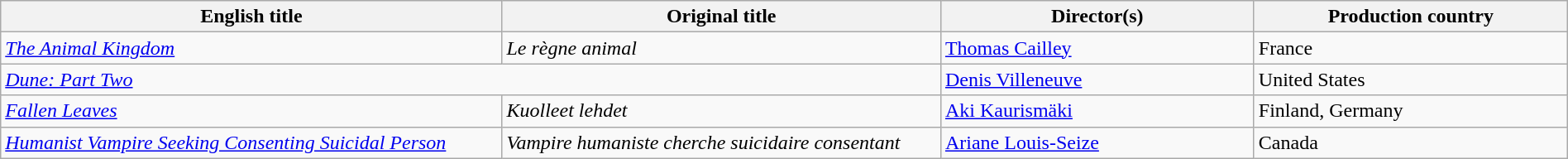<table class="wikitable" width=100%>
<tr>
<th scope="col" width="32%">English title</th>
<th scope="col" width="28%">Original title</th>
<th scope="col" width="20%">Director(s)</th>
<th scope="col" width="20%">Production country</th>
</tr>
<tr>
<td><em><a href='#'>The Animal Kingdom</a></em></td>
<td><em>Le règne animal</em></td>
<td><a href='#'>Thomas Cailley</a></td>
<td>France</td>
</tr>
<tr>
<td colspan=2><em><a href='#'>Dune: Part Two</a></em></td>
<td><a href='#'>Denis Villeneuve</a></td>
<td>United States</td>
</tr>
<tr>
<td><em><a href='#'>Fallen Leaves</a></em></td>
<td><em>Kuolleet lehdet</em></td>
<td><a href='#'>Aki Kaurismäki</a></td>
<td>Finland, Germany</td>
</tr>
<tr>
<td><em><a href='#'>Humanist Vampire Seeking Consenting Suicidal Person</a></em></td>
<td><em>Vampire humaniste cherche suicidaire consentant</em></td>
<td><a href='#'>Ariane Louis-Seize</a></td>
<td>Canada</td>
</tr>
</table>
